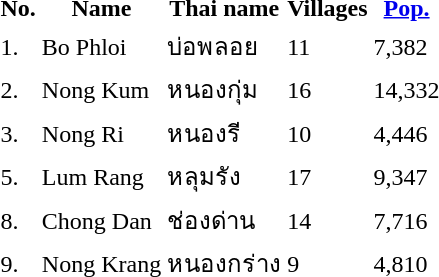<table>
<tr>
<th>No.</th>
<th>Name</th>
<th>Thai name</th>
<th>Villages</th>
<th><a href='#'>Pop.</a></th>
</tr>
<tr>
<td>1.</td>
<td>Bo Phloi</td>
<td>บ่อพลอย</td>
<td>11</td>
<td>7,382</td>
<td></td>
</tr>
<tr>
<td>2.</td>
<td>Nong Kum</td>
<td>หนองกุ่ม</td>
<td>16</td>
<td>14,332</td>
<td></td>
</tr>
<tr>
<td>3.</td>
<td>Nong Ri</td>
<td>หนองรี</td>
<td>10</td>
<td>4,446</td>
<td></td>
</tr>
<tr>
<td>5.</td>
<td>Lum Rang</td>
<td>หลุมรัง</td>
<td>17</td>
<td>9,347</td>
<td></td>
</tr>
<tr>
<td>8.</td>
<td>Chong Dan</td>
<td>ช่องด่าน</td>
<td>14</td>
<td>7,716</td>
<td></td>
</tr>
<tr>
<td>9.</td>
<td>Nong Krang</td>
<td>หนองกร่าง</td>
<td>9</td>
<td>4,810</td>
<td></td>
</tr>
</table>
